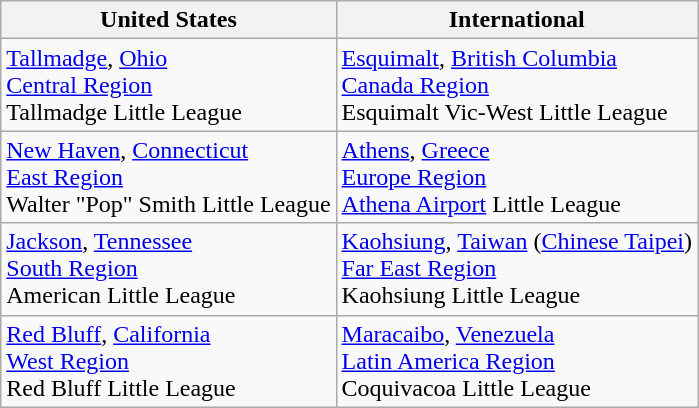<table class="wikitable">
<tr>
<th>United States</th>
<th>International</th>
</tr>
<tr>
<td> <a href='#'>Tallmadge</a>, <a href='#'>Ohio</a><br><a href='#'>Central Region</a><br>Tallmadge Little League</td>
<td> <a href='#'>Esquimalt</a>, <a href='#'>British Columbia</a><br> <a href='#'>Canada Region</a><br>Esquimalt Vic-West Little League</td>
</tr>
<tr>
<td> <a href='#'>New Haven</a>, <a href='#'>Connecticut</a><br><a href='#'>East Region</a><br>Walter "Pop" Smith Little League</td>
<td> <a href='#'>Athens</a>, <a href='#'>Greece</a><br><a href='#'>Europe Region</a><br><a href='#'>Athena Airport</a> Little League</td>
</tr>
<tr>
<td> <a href='#'>Jackson</a>, <a href='#'>Tennessee</a><br><a href='#'>South Region</a><br>American Little League</td>
<td> <a href='#'>Kaohsiung</a>, <a href='#'>Taiwan</a> (<a href='#'>Chinese Taipei</a>)<br><a href='#'>Far East Region</a><br>Kaohsiung Little League</td>
</tr>
<tr>
<td> <a href='#'>Red Bluff</a>, <a href='#'>California</a><br><a href='#'>West Region</a><br>Red Bluff Little League</td>
<td> <a href='#'>Maracaibo</a>, <a href='#'>Venezuela</a><br><a href='#'>Latin America Region</a><br>Coquivacoa Little League</td>
</tr>
</table>
